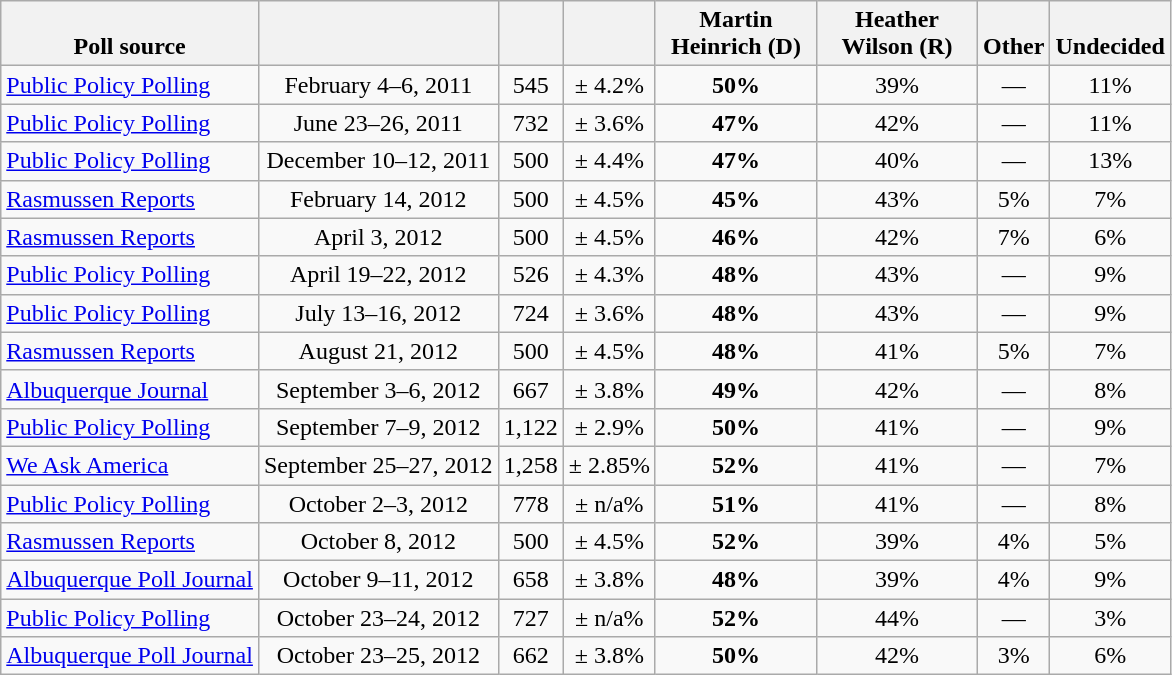<table class="wikitable" style="text-align:center">
<tr valign= bottom>
<th>Poll source</th>
<th></th>
<th></th>
<th></th>
<th style="width:100px;">Martin<br>Heinrich (D)</th>
<th style="width:100px;">Heather<br>Wilson (R)</th>
<th>Other</th>
<th>Undecided</th>
</tr>
<tr>
<td align=left><a href='#'>Public Policy Polling</a></td>
<td>February 4–6, 2011</td>
<td>545</td>
<td>± 4.2%</td>
<td><strong>50%</strong></td>
<td>39%</td>
<td>—</td>
<td>11%</td>
</tr>
<tr>
<td align=left><a href='#'>Public Policy Polling</a></td>
<td>June 23–26, 2011</td>
<td>732</td>
<td>± 3.6%</td>
<td><strong>47%</strong></td>
<td>42%</td>
<td>—</td>
<td>11%</td>
</tr>
<tr>
<td align=left><a href='#'>Public Policy Polling</a></td>
<td>December 10–12, 2011</td>
<td>500</td>
<td>± 4.4%</td>
<td><strong>47%</strong></td>
<td>40%</td>
<td>—</td>
<td>13%</td>
</tr>
<tr>
<td align=left><a href='#'>Rasmussen Reports</a></td>
<td>February 14, 2012</td>
<td>500</td>
<td>± 4.5%</td>
<td><strong>45%</strong></td>
<td>43%</td>
<td>5%</td>
<td>7%</td>
</tr>
<tr>
<td align=left><a href='#'>Rasmussen Reports</a></td>
<td>April 3, 2012</td>
<td>500</td>
<td>± 4.5%</td>
<td><strong>46%</strong></td>
<td>42%</td>
<td>7%</td>
<td>6%</td>
</tr>
<tr>
<td align=left><a href='#'>Public Policy Polling</a></td>
<td>April 19–22, 2012</td>
<td>526</td>
<td>± 4.3%</td>
<td><strong>48%</strong></td>
<td>43%</td>
<td>—</td>
<td>9%</td>
</tr>
<tr>
<td align=left><a href='#'>Public Policy Polling</a></td>
<td>July 13–16, 2012</td>
<td>724</td>
<td>± 3.6%</td>
<td><strong>48%</strong></td>
<td>43%</td>
<td>—</td>
<td>9%</td>
</tr>
<tr>
<td align=left><a href='#'>Rasmussen Reports</a></td>
<td>August 21, 2012</td>
<td>500</td>
<td>± 4.5%</td>
<td><strong>48%</strong></td>
<td>41%</td>
<td>5%</td>
<td>7%</td>
</tr>
<tr>
<td align=left><a href='#'>Albuquerque Journal</a></td>
<td>September 3–6, 2012</td>
<td>667</td>
<td>± 3.8%</td>
<td><strong>49%</strong></td>
<td>42%</td>
<td>—</td>
<td>8%</td>
</tr>
<tr>
<td align=left><a href='#'>Public Policy Polling</a></td>
<td>September 7–9, 2012</td>
<td>1,122</td>
<td>± 2.9%</td>
<td><strong>50%</strong></td>
<td>41%</td>
<td>—</td>
<td>9%</td>
</tr>
<tr>
<td align=left><a href='#'>We Ask America</a></td>
<td>September 25–27, 2012</td>
<td>1,258</td>
<td>± 2.85%</td>
<td><strong>52%</strong></td>
<td>41%</td>
<td>—</td>
<td>7%</td>
</tr>
<tr>
<td align=left><a href='#'>Public Policy Polling</a></td>
<td>October 2–3, 2012</td>
<td>778</td>
<td>± n/a%</td>
<td><strong>51%</strong></td>
<td>41%</td>
<td>—</td>
<td>8%</td>
</tr>
<tr>
<td align=left><a href='#'>Rasmussen Reports</a></td>
<td>October 8, 2012</td>
<td>500</td>
<td>± 4.5%</td>
<td><strong>52%</strong></td>
<td>39%</td>
<td>4%</td>
<td>5%</td>
</tr>
<tr>
<td align=left><a href='#'>Albuquerque Poll Journal</a></td>
<td>October 9–11, 2012</td>
<td>658</td>
<td>± 3.8%</td>
<td><strong>48%</strong></td>
<td>39%</td>
<td>4%</td>
<td>9%</td>
</tr>
<tr>
<td align=left><a href='#'>Public Policy Polling</a></td>
<td>October 23–24, 2012</td>
<td>727</td>
<td>± n/a%</td>
<td><strong>52%</strong></td>
<td>44%</td>
<td>—</td>
<td>3%</td>
</tr>
<tr>
<td align=left><a href='#'>Albuquerque Poll Journal</a></td>
<td>October 23–25, 2012</td>
<td>662</td>
<td>± 3.8%</td>
<td><strong>50%</strong></td>
<td>42%</td>
<td>3%</td>
<td>6%</td>
</tr>
</table>
